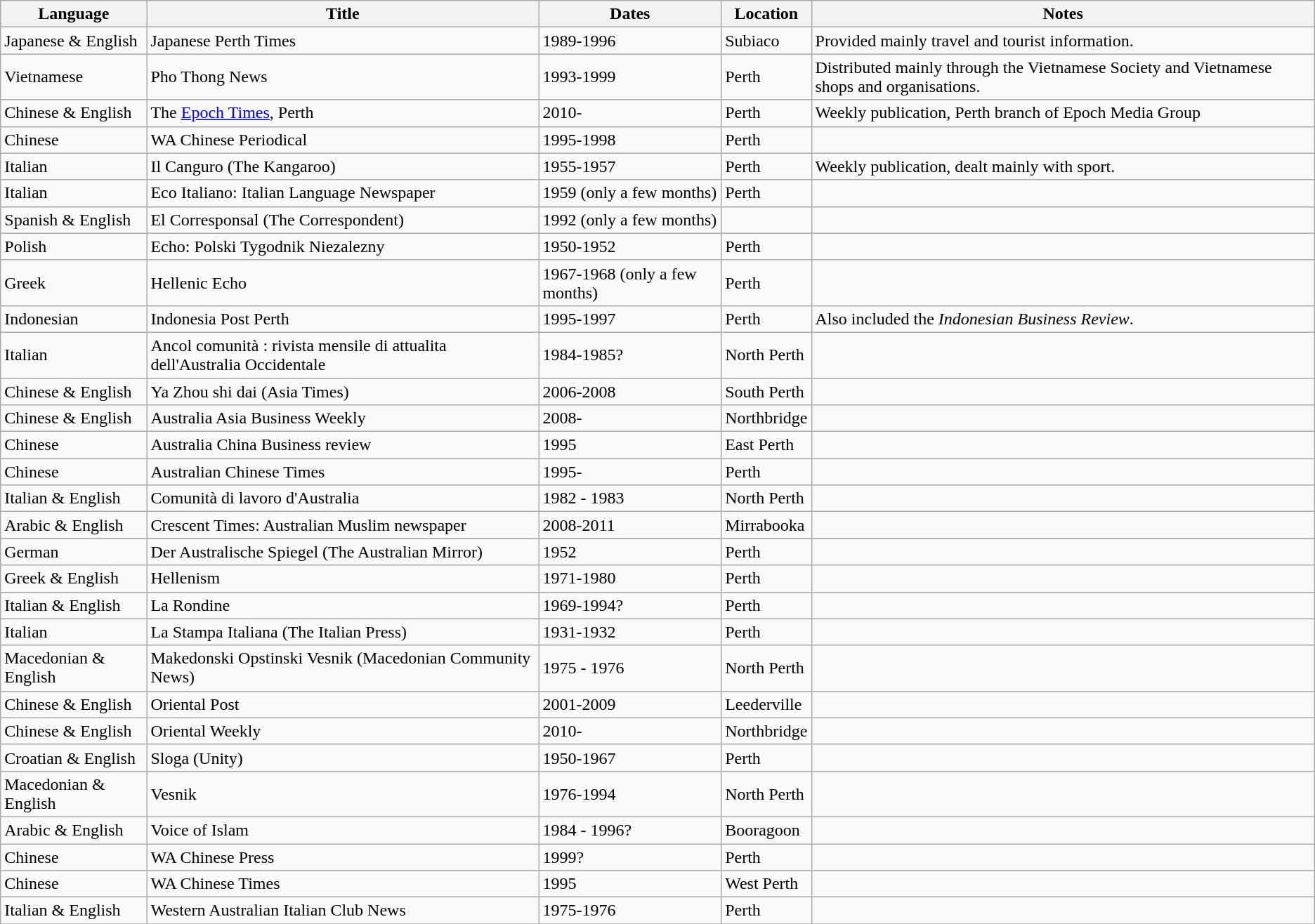<table class="sortable wikitable">
<tr>
<th>Language</th>
<th>Title</th>
<th>Dates</th>
<th>Location</th>
<th>Notes</th>
</tr>
<tr>
<td>Japanese & English</td>
<td>Japanese Perth Times</td>
<td>1989-1996</td>
<td>Subiaco</td>
<td>Provided mainly travel and tourist information.</td>
</tr>
<tr>
<td>Vietnamese</td>
<td>Pho Thong News</td>
<td>1993-1999</td>
<td>Perth</td>
<td>Distributed mainly through the Vietnamese Society and Vietnamese shops and organisations.</td>
</tr>
<tr>
<td>Chinese & English</td>
<td>The <a href='#'>Epoch Times</a>, Perth</td>
<td>2010-</td>
<td>Perth</td>
<td>Weekly publication, Perth branch of Epoch Media Group</td>
</tr>
<tr>
<td>Chinese</td>
<td>WA Chinese Periodical</td>
<td>1995-1998</td>
<td>Perth</td>
<td></td>
</tr>
<tr>
<td>Italian</td>
<td>Il Canguro (The Kangaroo)</td>
<td>1955-1957</td>
<td>Perth</td>
<td>Weekly publication, dealt mainly with sport.</td>
</tr>
<tr>
<td>Italian</td>
<td>Eco Italiano: Italian Language Newspaper</td>
<td>1959 (only a few months)</td>
<td>Perth</td>
<td></td>
</tr>
<tr>
<td>Spanish & English</td>
<td>El Corresponsal (The Correspondent)</td>
<td>1992 (only a few months)</td>
<td></td>
<td></td>
</tr>
<tr>
<td>Polish</td>
<td>Echo: Polski Tygodnik Niezalezny</td>
<td>1950-1952</td>
<td>Perth</td>
<td></td>
</tr>
<tr>
<td>Greek</td>
<td>Hellenic Echo</td>
<td>1967-1968 (only a few months)</td>
<td>Perth</td>
<td></td>
</tr>
<tr>
<td>Indonesian</td>
<td>Indonesia Post Perth</td>
<td>1995-1997</td>
<td>Perth</td>
<td>Also included the <em>Indonesian Business Review</em>.</td>
</tr>
<tr>
<td>Italian</td>
<td>Ancol comunità : rivista mensile di attualita dell'Australia Occidentale</td>
<td>1984-1985?</td>
<td>North Perth</td>
<td></td>
</tr>
<tr>
<td>Chinese & English</td>
<td>Ya Zhou shi dai (Asia Times)</td>
<td>2006-2008</td>
<td>South Perth</td>
<td></td>
</tr>
<tr>
<td>Chinese & English</td>
<td>Australia Asia Business Weekly</td>
<td>2008-</td>
<td>Northbridge</td>
<td></td>
</tr>
<tr>
<td>Chinese</td>
<td>Australia China Business review</td>
<td>1995</td>
<td>East Perth</td>
<td></td>
</tr>
<tr>
<td>Chinese</td>
<td>Australian Chinese Times</td>
<td>1995-</td>
<td>Perth</td>
<td></td>
</tr>
<tr>
<td>Italian & English</td>
<td>Comunità di lavoro d'Australia</td>
<td>1982 - 1983</td>
<td>North Perth</td>
<td></td>
</tr>
<tr>
<td>Arabic & English</td>
<td>Crescent Times: Australian Muslim newspaper</td>
<td>2008-2011</td>
<td>Mirrabooka</td>
<td></td>
</tr>
<tr>
</tr>
<tr>
<td>German</td>
<td>Der Australische Spiegel (The Australian Mirror)</td>
<td>1952</td>
<td>Perth</td>
<td></td>
</tr>
<tr>
<td>Greek & English</td>
<td>Hellenism</td>
<td>1971-1980</td>
<td>Perth</td>
<td></td>
</tr>
<tr>
<td>Italian & English</td>
<td>La Rondine</td>
<td>1969-1994?</td>
<td>Perth</td>
<td></td>
</tr>
<tr>
<td>Italian</td>
<td>La Stampa Italiana (The Italian Press)</td>
<td>1931-1932</td>
<td>Perth</td>
<td></td>
</tr>
<tr>
<td>Macedonian & English</td>
<td>Makedonski Opstinski Vesnik (Macedonian Community News)</td>
<td>1975 - 1976</td>
<td>North Perth</td>
<td></td>
</tr>
<tr>
<td>Chinese & English</td>
<td>Oriental Post</td>
<td>2001-2009</td>
<td>Leederville</td>
<td></td>
</tr>
<tr>
<td>Chinese & English</td>
<td>Oriental Weekly</td>
<td>2010-</td>
<td>Northbridge</td>
<td></td>
</tr>
<tr>
<td>Croatian & English</td>
<td>Sloga (Unity)</td>
<td>1950-1967</td>
<td>Perth</td>
<td></td>
</tr>
<tr>
<td>Macedonian & English</td>
<td>Vesnik</td>
<td>1976-1994</td>
<td>North Perth</td>
<td></td>
</tr>
<tr>
<td>Arabic & English</td>
<td>Voice of Islam</td>
<td>1984 - 1996?</td>
<td>Booragoon</td>
<td></td>
</tr>
<tr>
<td>Chinese</td>
<td>WA Chinese Press</td>
<td>1999?</td>
<td>Perth</td>
<td></td>
</tr>
<tr>
<td>Chinese</td>
<td>WA Chinese Times</td>
<td>1995</td>
<td>West Perth</td>
<td></td>
</tr>
<tr>
<td>Italian & English</td>
<td>Western Australian Italian Club News</td>
<td>1975-1976</td>
<td>Perth</td>
<td></td>
</tr>
<tr>
</tr>
</table>
